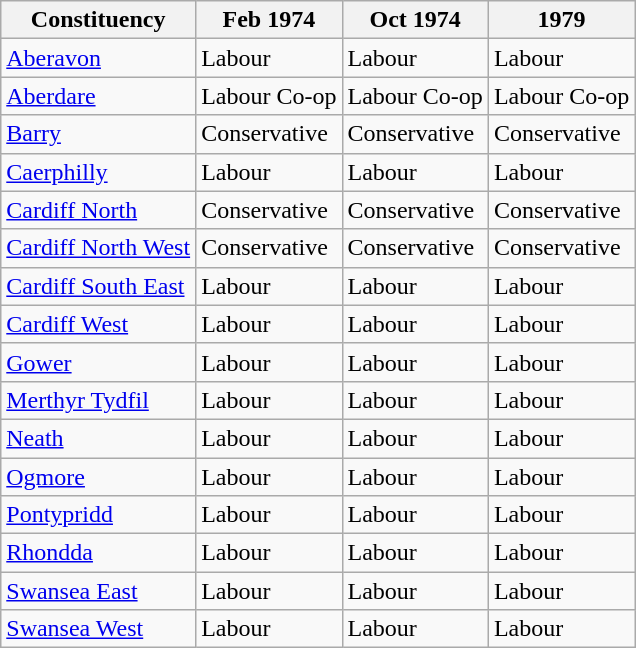<table class="wikitable">
<tr>
<th>Constituency</th>
<th>Feb 1974</th>
<th>Oct 1974</th>
<th>1979</th>
</tr>
<tr>
<td><a href='#'>Aberavon</a></td>
<td bgcolor=>Labour</td>
<td bgcolor=>Labour</td>
<td bgcolor=>Labour</td>
</tr>
<tr>
<td><a href='#'>Aberdare</a></td>
<td bgcolor=>Labour Co-op</td>
<td bgcolor=>Labour Co-op</td>
<td bgcolor=>Labour Co-op</td>
</tr>
<tr>
<td><a href='#'>Barry</a></td>
<td bgcolor=>Conservative</td>
<td bgcolor=>Conservative</td>
<td bgcolor=>Conservative</td>
</tr>
<tr>
<td><a href='#'>Caerphilly</a></td>
<td bgcolor=>Labour</td>
<td bgcolor=>Labour</td>
<td bgcolor=>Labour</td>
</tr>
<tr>
<td><a href='#'>Cardiff North</a></td>
<td bgcolor=>Conservative</td>
<td bgcolor=>Conservative</td>
<td bgcolor=>Conservative</td>
</tr>
<tr>
<td><a href='#'>Cardiff North West</a></td>
<td bgcolor=>Conservative</td>
<td bgcolor=>Conservative</td>
<td bgcolor=>Conservative</td>
</tr>
<tr>
<td><a href='#'>Cardiff South East</a></td>
<td bgcolor=>Labour</td>
<td bgcolor=>Labour</td>
<td bgcolor=>Labour</td>
</tr>
<tr>
<td><a href='#'>Cardiff West</a></td>
<td bgcolor=>Labour</td>
<td bgcolor=>Labour</td>
<td bgcolor=>Labour</td>
</tr>
<tr>
<td><a href='#'>Gower</a></td>
<td bgcolor=>Labour</td>
<td bgcolor=>Labour</td>
<td bgcolor=>Labour</td>
</tr>
<tr>
<td><a href='#'>Merthyr Tydfil</a></td>
<td bgcolor=>Labour</td>
<td bgcolor=>Labour</td>
<td bgcolor=>Labour</td>
</tr>
<tr>
<td><a href='#'>Neath</a></td>
<td bgcolor=>Labour</td>
<td bgcolor=>Labour</td>
<td bgcolor=>Labour</td>
</tr>
<tr>
<td><a href='#'>Ogmore</a></td>
<td bgcolor=>Labour</td>
<td bgcolor=>Labour</td>
<td bgcolor=>Labour</td>
</tr>
<tr>
<td><a href='#'>Pontypridd</a></td>
<td bgcolor=>Labour</td>
<td bgcolor=>Labour</td>
<td bgcolor=>Labour</td>
</tr>
<tr>
<td><a href='#'>Rhondda</a></td>
<td bgcolor=>Labour</td>
<td bgcolor=>Labour</td>
<td bgcolor=>Labour</td>
</tr>
<tr>
<td><a href='#'>Swansea East</a></td>
<td bgcolor=>Labour</td>
<td bgcolor=>Labour</td>
<td bgcolor=>Labour</td>
</tr>
<tr>
<td><a href='#'>Swansea West</a></td>
<td bgcolor=>Labour</td>
<td bgcolor=>Labour</td>
<td bgcolor=>Labour</td>
</tr>
</table>
